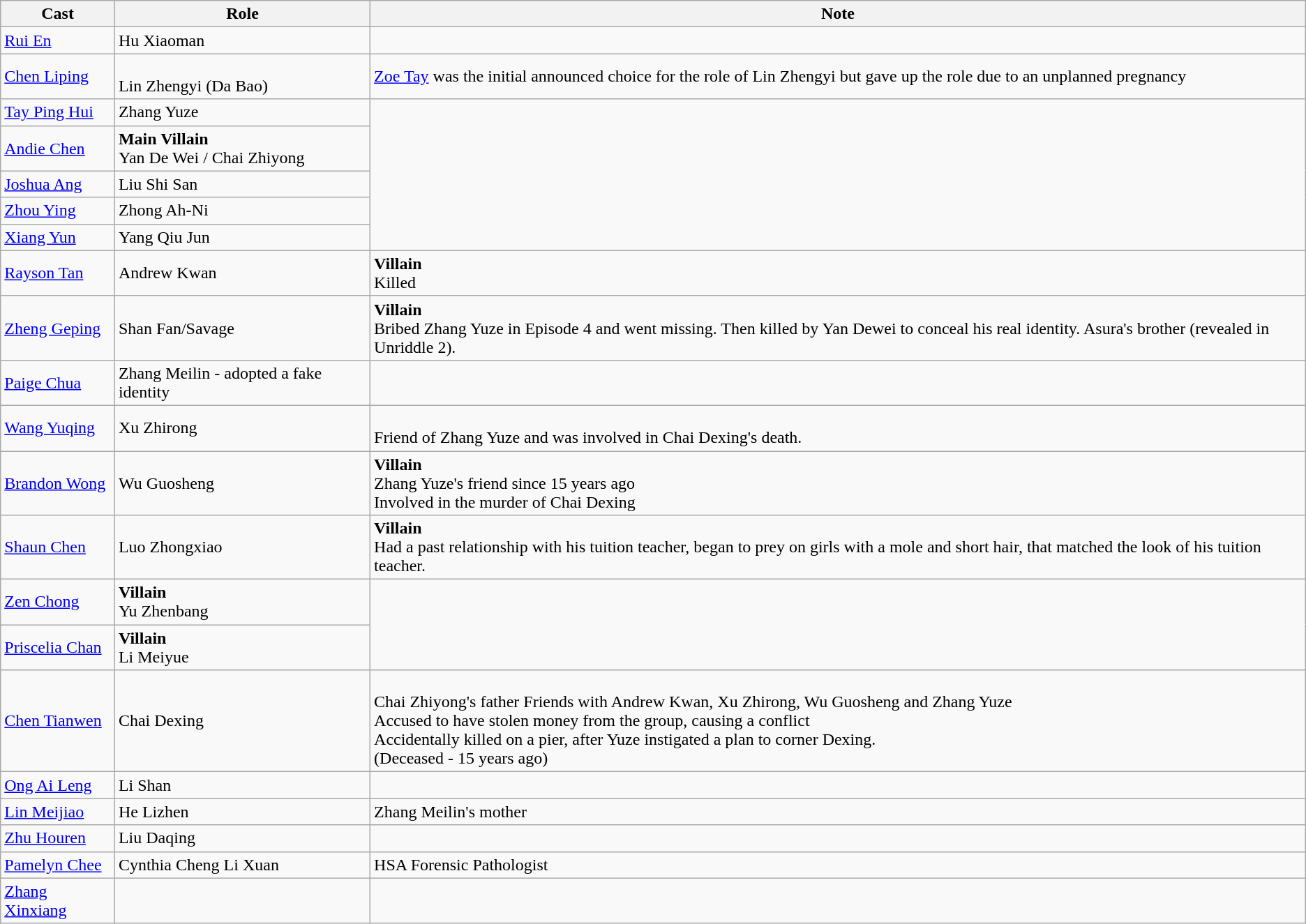<table class="wikitable">
<tr>
<th>Cast</th>
<th>Role</th>
<th>Note</th>
</tr>
<tr>
<td><a href='#'>Rui En</a></td>
<td>Hu Xiaoman</td>
</tr>
<tr>
<td><a href='#'>Chen Liping</a></td>
<td><br>Lin Zhengyi (Da Bao)</td>
<td><a href='#'>Zoe Tay</a> was the initial announced choice for the role of Lin Zhengyi but gave up the role due to an unplanned pregnancy</td>
</tr>
<tr>
<td><a href='#'>Tay Ping Hui</a></td>
<td>Zhang Yuze</td>
</tr>
<tr>
<td><a href='#'>Andie Chen</a></td>
<td><strong>Main Villain</strong><br>Yan De Wei / Chai Zhiyong</td>
</tr>
<tr>
<td><a href='#'>Joshua Ang</a></td>
<td>Liu Shi San</td>
</tr>
<tr>
<td><a href='#'>Zhou Ying</a></td>
<td>Zhong Ah-Ni</td>
</tr>
<tr>
<td><a href='#'>Xiang Yun</a></td>
<td>Yang Qiu Jun</td>
</tr>
<tr>
<td><a href='#'>Rayson Tan</a></td>
<td>Andrew Kwan</td>
<td><strong>Villain</strong> <br> Killed</td>
</tr>
<tr>
<td><a href='#'>Zheng Geping</a></td>
<td>Shan Fan/Savage</td>
<td><strong>Villain</strong> <br> Bribed Zhang Yuze in Episode 4 and went missing. Then killed by Yan Dewei to conceal his real identity. Asura's brother (revealed in Unriddle 2).</td>
</tr>
<tr>
<td><a href='#'>Paige Chua</a></td>
<td>Zhang Meilin - adopted a fake identity</td>
</tr>
<tr>
<td><a href='#'>Wang Yuqing</a></td>
<td>Xu Zhirong</td>
<td><br>Friend of Zhang Yuze and was involved in Chai Dexing's death.</td>
</tr>
<tr>
<td><a href='#'>Brandon Wong</a></td>
<td>Wu Guosheng</td>
<td><strong>Villain</strong> <br> Zhang Yuze's friend since 15 years ago<br>Involved in the murder of Chai Dexing</td>
</tr>
<tr>
<td><a href='#'>Shaun Chen</a></td>
<td>Luo Zhongxiao</td>
<td><strong>Villain</strong> <br> Had a past relationship with his tuition teacher, began to prey on girls with a mole and short hair, that matched the look of his tuition teacher.</td>
</tr>
<tr>
<td><a href='#'>Zen Chong</a></td>
<td><strong>Villain</strong><br>Yu Zhenbang</td>
</tr>
<tr>
<td><a href='#'>Priscelia Chan</a></td>
<td><strong>Villain</strong><br>Li Meiyue</td>
</tr>
<tr>
<td><a href='#'>Chen Tianwen</a></td>
<td>Chai Dexing</td>
<td><br>Chai Zhiyong's father
Friends with Andrew Kwan, Xu Zhirong, Wu Guosheng and Zhang Yuze<br>Accused to have stolen money from the group, causing a conflict<br>Accidentally killed on a pier, after Yuze instigated a plan to corner Dexing.<br>(Deceased - 15 years ago)</td>
</tr>
<tr>
<td><a href='#'>Ong Ai Leng</a></td>
<td>Li Shan</td>
</tr>
<tr>
<td><a href='#'>Lin Meijiao</a></td>
<td>He Lizhen</td>
<td>Zhang Meilin's mother</td>
</tr>
<tr>
<td><a href='#'>Zhu Houren</a></td>
<td>Liu Daqing</td>
</tr>
<tr>
<td><a href='#'>Pamelyn Chee</a></td>
<td>Cynthia Cheng Li Xuan</td>
<td>HSA Forensic Pathologist</td>
</tr>
<tr>
<td><a href='#'>Zhang Xinxiang</a></td>
<td></td>
</tr>
</table>
